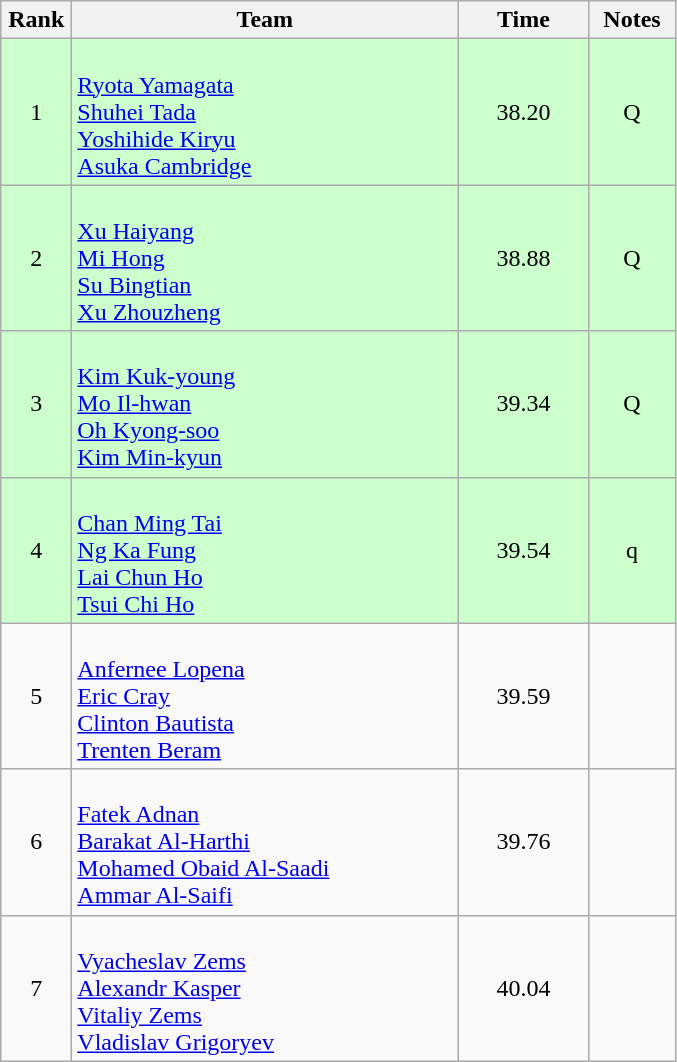<table class="wikitable" style="text-align:center">
<tr>
<th width=40>Rank</th>
<th width=250>Team</th>
<th width=80>Time</th>
<th width=50>Notes</th>
</tr>
<tr bgcolor=ccffcc>
<td>1</td>
<td align=left><br><a href='#'>Ryota Yamagata</a><br><a href='#'>Shuhei Tada</a><br><a href='#'>Yoshihide Kiryu</a><br><a href='#'>Asuka Cambridge</a></td>
<td>38.20</td>
<td>Q</td>
</tr>
<tr bgcolor=ccffcc>
<td>2</td>
<td align=left><br><a href='#'>Xu Haiyang</a><br><a href='#'>Mi Hong</a><br><a href='#'>Su Bingtian</a><br><a href='#'>Xu Zhouzheng</a></td>
<td>38.88</td>
<td>Q</td>
</tr>
<tr bgcolor=ccffcc>
<td>3</td>
<td align=left><br><a href='#'>Kim Kuk-young</a><br><a href='#'>Mo Il-hwan</a><br><a href='#'>Oh Kyong-soo</a><br><a href='#'>Kim Min-kyun</a></td>
<td>39.34</td>
<td>Q</td>
</tr>
<tr bgcolor=ccffcc>
<td>4</td>
<td align=left><br><a href='#'>Chan Ming Tai</a><br><a href='#'>Ng Ka Fung</a><br><a href='#'>Lai Chun Ho</a><br><a href='#'>Tsui Chi Ho</a></td>
<td>39.54</td>
<td>q</td>
</tr>
<tr>
<td>5</td>
<td align=left><br><a href='#'>Anfernee Lopena</a><br><a href='#'>Eric Cray</a><br><a href='#'>Clinton Bautista</a><br><a href='#'>Trenten Beram</a></td>
<td>39.59</td>
<td></td>
</tr>
<tr>
<td>6</td>
<td align=left><br><a href='#'>Fatek Adnan</a><br><a href='#'>Barakat Al-Harthi</a><br><a href='#'>Mohamed Obaid Al-Saadi</a><br><a href='#'>Ammar Al-Saifi</a></td>
<td>39.76</td>
<td></td>
</tr>
<tr>
<td>7</td>
<td align=left><br><a href='#'>Vyacheslav Zems</a><br><a href='#'>Alexandr Kasper</a><br><a href='#'>Vitaliy Zems</a><br><a href='#'>Vladislav Grigoryev</a></td>
<td>40.04</td>
<td></td>
</tr>
</table>
